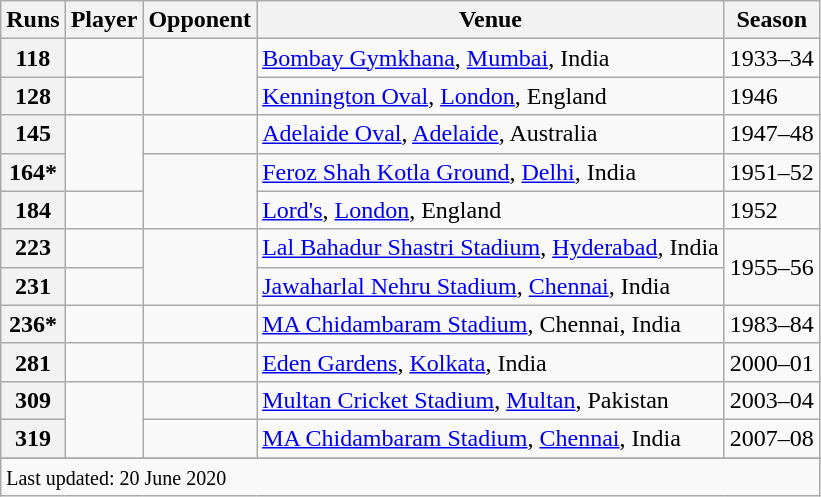<table class="wikitable sortable">
<tr>
<th scope=col>Runs</th>
<th scope=col>Player</th>
<th scope=col>Opponent</th>
<th scope=col>Venue</th>
<th scope=col>Season</th>
</tr>
<tr>
<th>118</th>
<td></td>
<td rowspan=2></td>
<td><a href='#'>Bombay Gymkhana</a>, <a href='#'>Mumbai</a>, India</td>
<td>1933–34</td>
</tr>
<tr>
<th>128</th>
<td></td>
<td><a href='#'>Kennington Oval</a>, <a href='#'>London</a>, England</td>
<td>1946</td>
</tr>
<tr>
<th>145</th>
<td rowspan=2></td>
<td></td>
<td><a href='#'>Adelaide Oval</a>, <a href='#'>Adelaide</a>, Australia</td>
<td>1947–48</td>
</tr>
<tr>
<th>164*</th>
<td rowspan=2></td>
<td><a href='#'>Feroz Shah Kotla Ground</a>, <a href='#'>Delhi</a>, India</td>
<td>1951–52</td>
</tr>
<tr>
<th>184</th>
<td></td>
<td><a href='#'>Lord's</a>, <a href='#'>London</a>, England</td>
<td>1952</td>
</tr>
<tr>
<th>223</th>
<td></td>
<td rowspan=2></td>
<td><a href='#'>Lal Bahadur Shastri Stadium</a>, <a href='#'>Hyderabad</a>, India</td>
<td rowspan=2>1955–56</td>
</tr>
<tr>
<th>231</th>
<td></td>
<td><a href='#'>Jawaharlal Nehru Stadium</a>, <a href='#'>Chennai</a>, India</td>
</tr>
<tr>
<th>236*</th>
<td></td>
<td></td>
<td><a href='#'>MA Chidambaram Stadium</a>, Chennai, India</td>
<td>1983–84</td>
</tr>
<tr>
<th>281</th>
<td></td>
<td></td>
<td><a href='#'>Eden Gardens</a>, <a href='#'>Kolkata</a>, India</td>
<td>2000–01</td>
</tr>
<tr>
<th>309</th>
<td rowspan=2></td>
<td></td>
<td><a href='#'>Multan Cricket Stadium</a>, <a href='#'>Multan</a>, Pakistan</td>
<td>2003–04</td>
</tr>
<tr>
<th>319</th>
<td></td>
<td><a href='#'>MA Chidambaram Stadium</a>, <a href='#'>Chennai</a>, India</td>
<td>2007–08</td>
</tr>
<tr>
</tr>
<tr class=sortbottom>
<td colspan=5><small>Last updated: 20 June 2020</small></td>
</tr>
</table>
